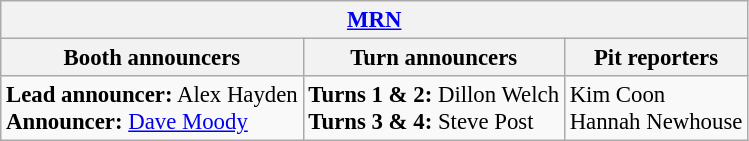<table class="wikitable" style="font-size: 95%">
<tr>
<th colspan="3"><a href='#'>MRN</a></th>
</tr>
<tr>
<th>Booth announcers</th>
<th>Turn announcers</th>
<th>Pit reporters</th>
</tr>
<tr>
<td><strong>Lead announcer:</strong> Alex Hayden<br><strong>Announcer:</strong> <a href='#'>Dave Moody</a></td>
<td><strong>Turns 1 & 2:</strong> Dillon Welch<br><strong>Turns 3 & 4:</strong> Steve Post</td>
<td>Kim Coon<br>Hannah Newhouse</td>
</tr>
</table>
